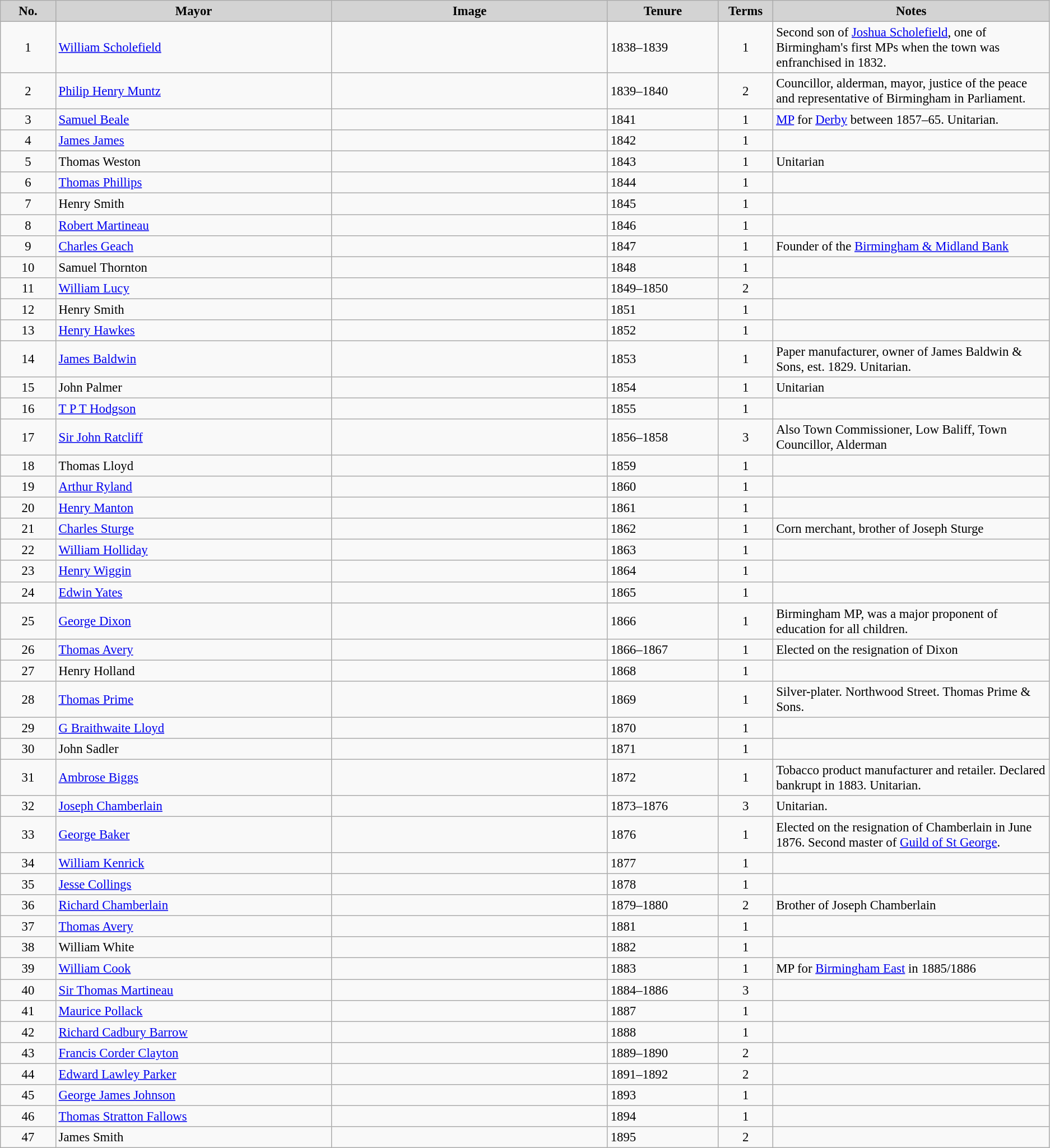<table class="wikitable" style="font-size:95%; ">
<tr>
<th ! style="background:#d3d3d3; width:5%;">No.</th>
<th style="background:#d3d3d3; width:25%;">Mayor</th>
<th style="background:#d3d3d3; width:25%;">Image</th>
<th style="background:#d3d3d3; width:10%;">Tenure</th>
<th style="background:#d3d3d3; width:5%;">Terms</th>
<th style="background:#d3d3d3; width:25%;">Notes</th>
</tr>
<tr>
<td align=center>1</td>
<td><a href='#'>William Scholefield</a></td>
<td></td>
<td>1838–1839</td>
<td align=center>1</td>
<td>Second son of <a href='#'>Joshua Scholefield</a>, one of Birmingham's first MPs when the town was enfranchised in 1832.</td>
</tr>
<tr>
<td align=center>2</td>
<td><a href='#'>Philip Henry Muntz</a></td>
<td></td>
<td>1839–1840</td>
<td align=center>2</td>
<td>Councillor, alderman, mayor, justice of the peace and representative of Birmingham in Parliament.</td>
</tr>
<tr>
<td align=center>3</td>
<td><a href='#'>Samuel Beale</a></td>
<td></td>
<td>1841</td>
<td align=center>1</td>
<td><a href='#'>MP</a> for <a href='#'>Derby</a> between 1857–65. Unitarian.</td>
</tr>
<tr>
<td align=center>4</td>
<td><a href='#'>James James</a></td>
<td></td>
<td>1842</td>
<td align=center>1</td>
<td></td>
</tr>
<tr>
<td align=center>5</td>
<td>Thomas Weston</td>
<td></td>
<td>1843</td>
<td align=center>1</td>
<td>Unitarian</td>
</tr>
<tr>
<td align=center>6</td>
<td><a href='#'>Thomas Phillips</a></td>
<td></td>
<td>1844</td>
<td align=center>1</td>
<td></td>
</tr>
<tr>
<td align=center>7</td>
<td>Henry Smith</td>
<td></td>
<td>1845</td>
<td align=center>1</td>
<td></td>
</tr>
<tr>
<td align=center>8</td>
<td><a href='#'>Robert Martineau</a></td>
<td></td>
<td>1846</td>
<td align=center>1</td>
<td></td>
</tr>
<tr>
<td align=center>9</td>
<td><a href='#'>Charles Geach</a></td>
<td></td>
<td>1847</td>
<td align=center>1</td>
<td>Founder of the <a href='#'>Birmingham & Midland Bank</a></td>
</tr>
<tr>
<td align=center>10</td>
<td>Samuel Thornton</td>
<td></td>
<td>1848</td>
<td align=center>1</td>
<td></td>
</tr>
<tr>
<td align=center>11</td>
<td><a href='#'>William Lucy</a></td>
<td></td>
<td>1849–1850</td>
<td align=center>2</td>
<td></td>
</tr>
<tr>
<td align=center>12</td>
<td>Henry Smith</td>
<td></td>
<td>1851</td>
<td align=center>1</td>
<td></td>
</tr>
<tr>
<td align=center>13</td>
<td><a href='#'>Henry Hawkes</a></td>
<td></td>
<td>1852</td>
<td align=center>1</td>
<td></td>
</tr>
<tr>
<td align=center>14</td>
<td><a href='#'>James Baldwin</a></td>
<td></td>
<td>1853</td>
<td align=center>1</td>
<td>Paper manufacturer, owner of James Baldwin & Sons, est. 1829. Unitarian.</td>
</tr>
<tr>
<td align=center>15</td>
<td>John Palmer</td>
<td></td>
<td>1854</td>
<td align=center>1</td>
<td>Unitarian</td>
</tr>
<tr>
<td align=center>16</td>
<td><a href='#'>T P T Hodgson</a></td>
<td></td>
<td>1855</td>
<td align=center>1</td>
<td></td>
</tr>
<tr>
<td align=center>17</td>
<td><a href='#'>Sir John Ratcliff</a></td>
<td></td>
<td>1856–1858</td>
<td align=center>3</td>
<td>Also Town Commissioner, Low Baliff, Town Councillor, Alderman</td>
</tr>
<tr>
<td align=center>18</td>
<td>Thomas Lloyd</td>
<td></td>
<td>1859</td>
<td align=center>1</td>
<td></td>
</tr>
<tr>
<td align=center>19</td>
<td><a href='#'>Arthur Ryland</a></td>
<td></td>
<td>1860</td>
<td align=center>1</td>
<td></td>
</tr>
<tr>
<td align=center>20</td>
<td><a href='#'>Henry Manton</a></td>
<td></td>
<td>1861</td>
<td align=center>1</td>
<td></td>
</tr>
<tr>
<td align=center>21</td>
<td><a href='#'>Charles Sturge</a></td>
<td></td>
<td>1862</td>
<td align=center>1</td>
<td>Corn merchant, brother of Joseph Sturge</td>
</tr>
<tr>
<td align=center>22</td>
<td><a href='#'>William Holliday</a></td>
<td></td>
<td>1863</td>
<td align=center>1</td>
<td></td>
</tr>
<tr>
<td align=center>23</td>
<td><a href='#'>Henry Wiggin</a></td>
<td></td>
<td>1864</td>
<td align=center>1</td>
<td></td>
</tr>
<tr>
<td align=center>24</td>
<td><a href='#'>Edwin Yates</a></td>
<td></td>
<td>1865</td>
<td align=center>1</td>
<td></td>
</tr>
<tr>
<td align=center>25</td>
<td><a href='#'>George Dixon</a></td>
<td></td>
<td>1866</td>
<td align=center>1</td>
<td>Birmingham MP, was a major proponent of education for all children.</td>
</tr>
<tr>
<td align=center>26</td>
<td><a href='#'>Thomas Avery</a></td>
<td></td>
<td>1866–1867</td>
<td align=center>1</td>
<td>Elected on the resignation of Dixon</td>
</tr>
<tr>
<td align=center>27</td>
<td>Henry Holland</td>
<td></td>
<td>1868</td>
<td align=center>1</td>
<td></td>
</tr>
<tr>
<td align=center>28</td>
<td><a href='#'>Thomas Prime</a></td>
<td></td>
<td>1869</td>
<td align=center>1</td>
<td>Silver-plater. Northwood Street. Thomas Prime & Sons.</td>
</tr>
<tr>
<td align=center>29</td>
<td><a href='#'>G Braithwaite Lloyd</a></td>
<td></td>
<td>1870</td>
<td align=center>1</td>
<td></td>
</tr>
<tr>
<td align=center>30</td>
<td>John Sadler</td>
<td></td>
<td>1871</td>
<td align=center>1</td>
<td></td>
</tr>
<tr>
<td align=center>31</td>
<td><a href='#'>Ambrose Biggs</a></td>
<td></td>
<td>1872</td>
<td align=center>1</td>
<td>Tobacco product manufacturer and retailer. Declared bankrupt in 1883. Unitarian.</td>
</tr>
<tr>
<td align=center>32</td>
<td><a href='#'>Joseph Chamberlain</a></td>
<td></td>
<td>1873–1876</td>
<td align=center>3</td>
<td>Unitarian.</td>
</tr>
<tr>
<td align=center>33</td>
<td><a href='#'>George Baker</a></td>
<td></td>
<td>1876</td>
<td align=center>1</td>
<td>Elected on the resignation of Chamberlain in June 1876. Second master of <a href='#'>Guild of St George</a>.</td>
</tr>
<tr>
<td align=center>34</td>
<td><a href='#'>William Kenrick</a></td>
<td></td>
<td>1877</td>
<td align=center>1</td>
<td></td>
</tr>
<tr>
<td align=center>35</td>
<td><a href='#'>Jesse Collings</a></td>
<td></td>
<td>1878</td>
<td align=center>1</td>
<td></td>
</tr>
<tr>
<td align=center>36</td>
<td><a href='#'>Richard Chamberlain</a></td>
<td></td>
<td>1879–1880</td>
<td align=center>2</td>
<td>Brother of Joseph Chamberlain</td>
</tr>
<tr>
<td align=center>37</td>
<td><a href='#'>Thomas Avery</a></td>
<td></td>
<td>1881</td>
<td align=center>1</td>
<td></td>
</tr>
<tr>
<td align=center>38</td>
<td>William White</td>
<td></td>
<td>1882</td>
<td align=center>1</td>
<td></td>
</tr>
<tr>
<td align=center>39</td>
<td><a href='#'>William Cook</a></td>
<td></td>
<td>1883</td>
<td align=center>1</td>
<td>MP for <a href='#'>Birmingham East</a> in 1885/1886</td>
</tr>
<tr>
<td align=center>40</td>
<td><a href='#'>Sir Thomas Martineau</a></td>
<td></td>
<td>1884–1886</td>
<td align=center>3</td>
<td></td>
</tr>
<tr>
<td align=center>41</td>
<td><a href='#'>Maurice Pollack</a></td>
<td></td>
<td>1887</td>
<td align=center>1</td>
<td></td>
</tr>
<tr>
<td align=center>42</td>
<td><a href='#'>Richard Cadbury Barrow</a></td>
<td></td>
<td>1888</td>
<td align=center>1</td>
<td></td>
</tr>
<tr>
<td align=center>43</td>
<td><a href='#'>Francis Corder Clayton</a></td>
<td></td>
<td>1889–1890</td>
<td align=center>2</td>
<td></td>
</tr>
<tr>
<td align=center>44</td>
<td><a href='#'>Edward Lawley Parker</a></td>
<td></td>
<td>1891–1892</td>
<td align=center>2</td>
<td></td>
</tr>
<tr>
<td align=center>45</td>
<td><a href='#'>George James Johnson</a></td>
<td></td>
<td>1893</td>
<td align=center>1</td>
<td></td>
</tr>
<tr>
<td align=center>46</td>
<td><a href='#'>Thomas Stratton Fallows</a></td>
<td></td>
<td>1894</td>
<td align=center>1</td>
<td></td>
</tr>
<tr>
<td align=center>47</td>
<td>James Smith</td>
<td></td>
<td>1895</td>
<td align=center>2</td>
<td></td>
</tr>
</table>
